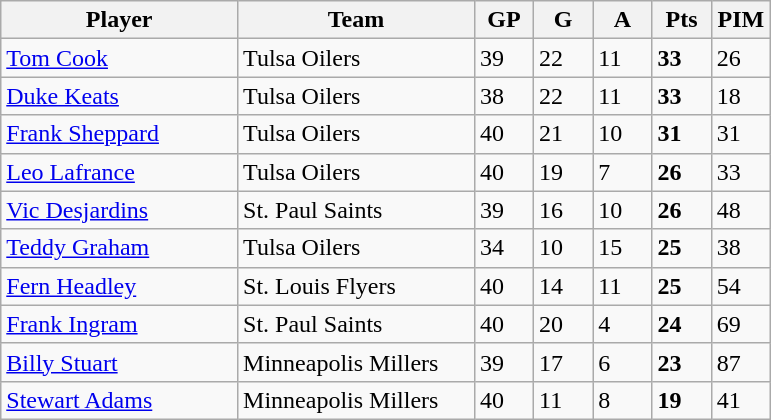<table class="wikitable">
<tr>
<th bgcolor="#DDDDFF" width="30%">Player</th>
<th bgcolor="#DDDDFF" width="30%">Team</th>
<th bgcolor="#DDDDFF" width="7.5%">GP</th>
<th bgcolor="#DDDDFF" width="7.5%">G</th>
<th bgcolor="#DDDDFF" width="7.5%">A</th>
<th bgcolor="#DDDDFF" width="7.5%">Pts</th>
<th bgcolor="#DDDDFF" width="7.5%">PIM</th>
</tr>
<tr>
<td><a href='#'>Tom Cook</a></td>
<td>Tulsa Oilers</td>
<td>39</td>
<td>22</td>
<td>11</td>
<td><strong>33</strong></td>
<td>26</td>
</tr>
<tr>
<td><a href='#'>Duke Keats</a></td>
<td>Tulsa Oilers</td>
<td>38</td>
<td>22</td>
<td>11</td>
<td><strong>33</strong></td>
<td>18</td>
</tr>
<tr>
<td><a href='#'>Frank Sheppard</a></td>
<td>Tulsa Oilers</td>
<td>40</td>
<td>21</td>
<td>10</td>
<td><strong>31</strong></td>
<td>31</td>
</tr>
<tr>
<td><a href='#'>Leo Lafrance</a></td>
<td>Tulsa Oilers</td>
<td>40</td>
<td>19</td>
<td>7</td>
<td><strong>26</strong></td>
<td>33</td>
</tr>
<tr>
<td><a href='#'>Vic Desjardins</a></td>
<td>St. Paul Saints</td>
<td>39</td>
<td>16</td>
<td>10</td>
<td><strong>26</strong></td>
<td>48</td>
</tr>
<tr>
<td><a href='#'>Teddy Graham</a></td>
<td>Tulsa Oilers</td>
<td>34</td>
<td>10</td>
<td>15</td>
<td><strong>25</strong></td>
<td>38</td>
</tr>
<tr>
<td><a href='#'>Fern Headley</a></td>
<td>St. Louis Flyers</td>
<td>40</td>
<td>14</td>
<td>11</td>
<td><strong>25</strong></td>
<td>54</td>
</tr>
<tr>
<td><a href='#'>Frank Ingram</a></td>
<td>St. Paul Saints</td>
<td>40</td>
<td>20</td>
<td>4</td>
<td><strong>24</strong></td>
<td>69</td>
</tr>
<tr>
<td><a href='#'>Billy Stuart</a></td>
<td>Minneapolis Millers</td>
<td>39</td>
<td>17</td>
<td>6</td>
<td><strong>23</strong></td>
<td>87</td>
</tr>
<tr>
<td><a href='#'>Stewart Adams</a></td>
<td>Minneapolis Millers</td>
<td>40</td>
<td>11</td>
<td>8</td>
<td><strong>19</strong></td>
<td>41</td>
</tr>
</table>
